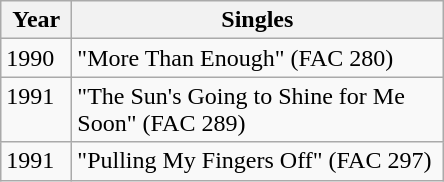<table class="wikitable">
<tr>
<th align="left" valign="top" width="40">Year</th>
<th align="left" valign="top" width="240">Singles</th>
</tr>
<tr>
<td align="left" valign="top">1990</td>
<td align="left" valign="top">"More Than Enough" (FAC 280)</td>
</tr>
<tr>
<td align="left" valign="top">1991</td>
<td align="left" valign="top">"The Sun's Going to Shine for Me Soon" (FAC 289)</td>
</tr>
<tr>
<td align="left" valign="top">1991</td>
<td align="left" valign="top">"Pulling My Fingers Off" (FAC 297)</td>
</tr>
</table>
